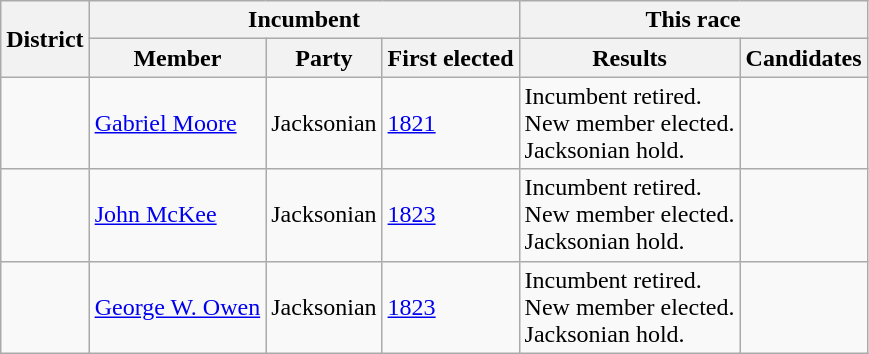<table class=wikitable>
<tr>
<th rowspan=2>District</th>
<th colspan=3>Incumbent</th>
<th colspan=2>This race</th>
</tr>
<tr>
<th>Member</th>
<th>Party</th>
<th>First elected</th>
<th>Results</th>
<th>Candidates</th>
</tr>
<tr>
<td><br></td>
<td><a href='#'>Gabriel Moore</a></td>
<td>Jacksonian</td>
<td><a href='#'>1821</a></td>
<td>Incumbent retired.<br>New member elected.<br>Jacksonian hold.</td>
<td nowrap></td>
</tr>
<tr>
<td><br></td>
<td><a href='#'>John McKee</a></td>
<td>Jacksonian</td>
<td><a href='#'>1823</a></td>
<td>Incumbent retired.<br>New member elected.<br>Jacksonian hold.</td>
<td nowrap></td>
</tr>
<tr>
<td><br></td>
<td><a href='#'>George W. Owen</a></td>
<td>Jacksonian</td>
<td><a href='#'>1823</a></td>
<td>Incumbent retired.<br>New member elected.<br>Jacksonian hold.</td>
<td nowrap></td>
</tr>
</table>
